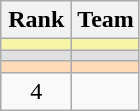<table class="wikitable" style="text-align:center;">
<tr>
<th width=40>Rank</th>
<th>Team</th>
</tr>
<tr style="background-color:#f7f6a8;">
<td></td>
<td style="text-align:left;"></td>
</tr>
<tr style="background-color:#e0e0e0;">
<td></td>
<td style="text-align:left;"></td>
</tr>
<tr style="background-color:#ffdab9;">
<td></td>
<td style="text-align:left;"></td>
</tr>
<tr>
<td>4</td>
<td style="text-align:left;"></td>
</tr>
</table>
